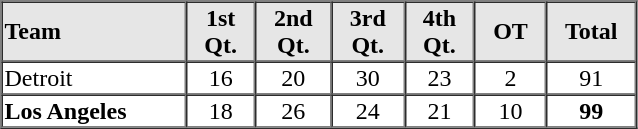<table border=1 cellspacing=0 width=425 style="margin-left:3em;">
<tr style="text-align:center; background-color:#e6e6e6;">
<th align=left width=16%>Team</th>
<th width=6%>1st Qt.</th>
<th width=6%>2nd Qt.</th>
<th width=6%>3rd Qt.</th>
<th width=6%>4th Qt.</th>
<th width=6%>OT</th>
<th width=6%>Total</th>
</tr>
<tr style="text-align:center;">
<td align=left>Detroit</td>
<td>16</td>
<td>20</td>
<td>30</td>
<td>23</td>
<td>2</td>
<td>91</td>
</tr>
<tr style="text-align:center;">
<td align=left><strong>Los Angeles</strong></td>
<td>18</td>
<td>26</td>
<td>24</td>
<td>21</td>
<td>10</td>
<td><strong>99</strong></td>
</tr>
<tr style="text-align:center;">
</tr>
</table>
